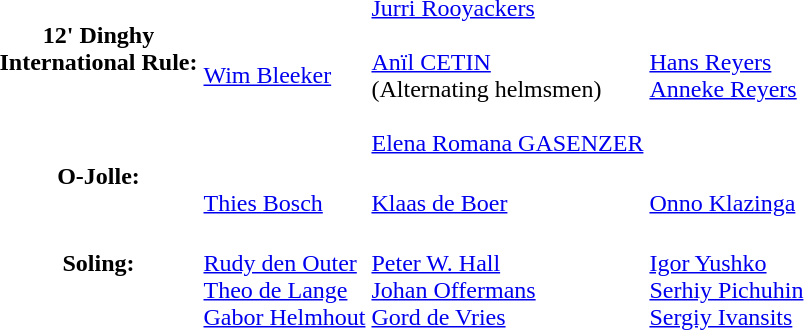<table>
<tr>
<td align=center><strong>12' Dinghy<br>International Rule:</strong><br><br></td>
<td><br><a href='#'>Wim Bleeker</a></td>
<td><br><a href='#'>Jurri Rooyackers</a><br> <br><a href='#'>Anïl CETIN</a><br>(Alternating helmsmen)<br><br><a href='#'>Elena Romana GASENZER</a></td>
<td><br><a href='#'>Hans Reyers</a><br><a href='#'>Anneke Reyers</a></td>
</tr>
<tr>
<td align=center><strong>O-Jolle:</strong><br><br></td>
<td><br><a href='#'>Thies Bosch</a></td>
<td><br><a href='#'>Klaas de Boer</a></td>
<td><br><a href='#'>Onno Klazinga</a></td>
</tr>
<tr>
<td align=center><strong>Soling:</strong><br><br></td>
<td><br><a href='#'>Rudy den Outer</a><br><a href='#'>Theo de Lange</a><br><a href='#'>Gabor Helmhout</a></td>
<td><br><a href='#'>Peter W. Hall</a><br><a href='#'>Johan Offermans</a><br><a href='#'>Gord de Vries</a></td>
<td><br><a href='#'>Igor Yushko</a><br><a href='#'>Serhiy Pichuhin</a><br><a href='#'>Sergiy Ivansits</a></td>
</tr>
<tr>
</tr>
</table>
